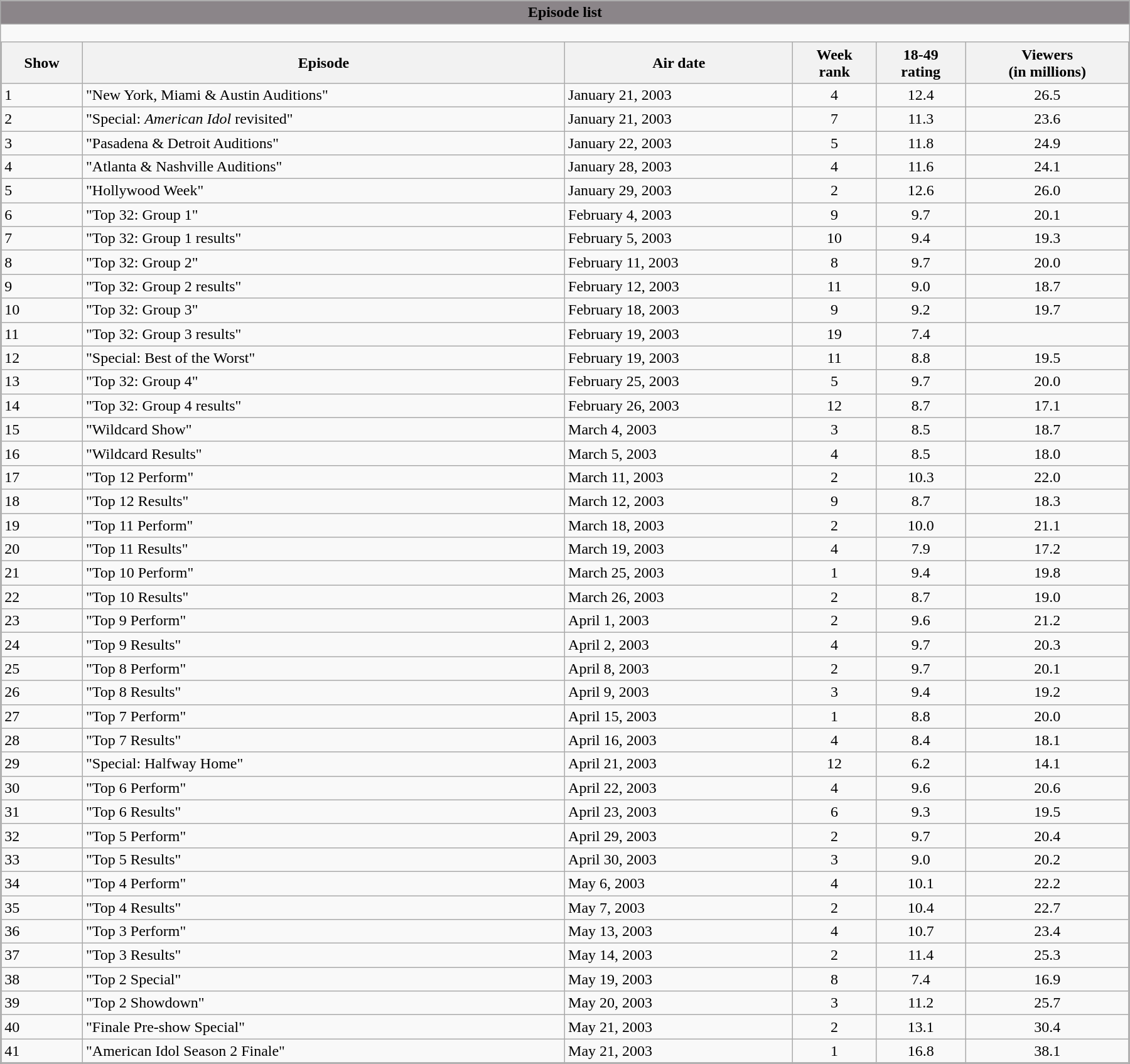<table class="wikitable collapsible" style="width:95%; margin:1em auto 1em auto;">
<tr>
<th style="background:#8b8589;"><strong>Episode list</strong></th>
</tr>
<tr>
<td style="padding:0; border:none;"><br><table class="wikitable sortable" style="margin:0; width:100%;">
<tr>
<th>Show</th>
<th>Episode</th>
<th>Air date</th>
<th>Week<br>rank</th>
<th>18-49<br>rating</th>
<th>Viewers<br>(in millions)</th>
</tr>
<tr>
<td>1</td>
<td>"New York, Miami & Austin Auditions"</td>
<td>January 21, 2003</td>
<td style="text-align:center;">4</td>
<td style="text-align:center;">12.4</td>
<td style="text-align:center;">26.5</td>
</tr>
<tr>
<td>2</td>
<td>"Special: <em>American Idol</em> revisited"</td>
<td>January 21, 2003</td>
<td style="text-align:center;">7</td>
<td style="text-align:center;">11.3</td>
<td style="text-align:center;">23.6</td>
</tr>
<tr>
<td>3</td>
<td>"Pasadena & Detroit Auditions"</td>
<td>January 22, 2003</td>
<td style="text-align:center;">5</td>
<td style="text-align:center;">11.8</td>
<td style="text-align:center;">24.9</td>
</tr>
<tr>
<td>4</td>
<td>"Atlanta & Nashville Auditions"</td>
<td>January 28, 2003</td>
<td style="text-align:center;">4</td>
<td style="text-align:center;">11.6</td>
<td style="text-align:center;">24.1</td>
</tr>
<tr>
<td>5</td>
<td>"Hollywood Week"</td>
<td>January 29, 2003</td>
<td style="text-align:center;">2</td>
<td style="text-align:center;">12.6</td>
<td style="text-align:center;">26.0</td>
</tr>
<tr>
<td>6</td>
<td>"Top 32: Group 1"</td>
<td>February 4, 2003</td>
<td style="text-align:center;">9</td>
<td style="text-align:center;">9.7</td>
<td style="text-align:center;">20.1</td>
</tr>
<tr>
<td>7</td>
<td>"Top 32: Group 1 results"</td>
<td>February 5, 2003</td>
<td style="text-align:center;">10</td>
<td style="text-align:center;">9.4</td>
<td style="text-align:center;">19.3</td>
</tr>
<tr>
<td>8</td>
<td>"Top 32: Group 2"</td>
<td>February 11, 2003</td>
<td style="text-align:center;">8</td>
<td style="text-align:center;">9.7</td>
<td style="text-align:center;">20.0</td>
</tr>
<tr>
<td>9</td>
<td>"Top 32: Group 2 results"</td>
<td>February 12, 2003</td>
<td style="text-align:center;">11</td>
<td style="text-align:center;">9.0</td>
<td style="text-align:center;">18.7</td>
</tr>
<tr>
<td>10</td>
<td>"Top 32: Group 3"</td>
<td>February 18, 2003</td>
<td style="text-align:center;">9</td>
<td style="text-align:center;">9.2</td>
<td style="text-align:center;">19.7</td>
</tr>
<tr>
<td>11</td>
<td>"Top 32: Group 3 results"</td>
<td>February 19, 2003</td>
<td style="text-align:center;">19</td>
<td style="text-align:center;">7.4</td>
<td style="text-align:center;"></td>
</tr>
<tr>
<td>12</td>
<td>"Special: Best of the Worst"</td>
<td>February 19, 2003</td>
<td style="text-align:center;">11</td>
<td style="text-align:center;">8.8</td>
<td style="text-align:center;">19.5</td>
</tr>
<tr>
<td>13</td>
<td>"Top 32: Group 4"</td>
<td>February 25, 2003</td>
<td style="text-align:center;">5</td>
<td style="text-align:center;">9.7</td>
<td style="text-align:center;">20.0</td>
</tr>
<tr>
<td>14</td>
<td>"Top 32: Group 4 results"</td>
<td>February 26, 2003</td>
<td style="text-align:center;">12</td>
<td style="text-align:center;">8.7</td>
<td style="text-align:center;">17.1</td>
</tr>
<tr>
<td>15</td>
<td>"Wildcard Show"</td>
<td>March 4, 2003</td>
<td style="text-align:center;">3</td>
<td style="text-align:center;">8.5</td>
<td style="text-align:center;">18.7</td>
</tr>
<tr>
<td>16</td>
<td>"Wildcard Results"</td>
<td>March 5, 2003</td>
<td style="text-align:center;">4</td>
<td style="text-align:center;">8.5</td>
<td style="text-align:center;">18.0</td>
</tr>
<tr>
<td>17</td>
<td>"Top 12 Perform"</td>
<td>March 11, 2003</td>
<td style="text-align:center;">2</td>
<td style="text-align:center;">10.3</td>
<td style="text-align:center;">22.0</td>
</tr>
<tr>
<td>18</td>
<td>"Top 12 Results"</td>
<td>March 12, 2003</td>
<td style="text-align:center;">9</td>
<td style="text-align:center;">8.7</td>
<td style="text-align:center;">18.3</td>
</tr>
<tr>
<td>19</td>
<td>"Top 11 Perform"</td>
<td>March 18, 2003</td>
<td style="text-align:center;">2</td>
<td style="text-align:center;">10.0</td>
<td style="text-align:center;">21.1</td>
</tr>
<tr>
<td>20</td>
<td>"Top 11 Results"</td>
<td>March 19, 2003</td>
<td style="text-align:center;">4</td>
<td style="text-align:center;">7.9</td>
<td style="text-align:center;">17.2</td>
</tr>
<tr>
<td>21</td>
<td>"Top 10 Perform"</td>
<td>March 25, 2003</td>
<td style="text-align:center;">1</td>
<td style="text-align:center;">9.4</td>
<td style="text-align:center;">19.8</td>
</tr>
<tr>
<td>22</td>
<td>"Top 10 Results"</td>
<td>March 26, 2003</td>
<td style="text-align:center;">2</td>
<td style="text-align:center;">8.7</td>
<td style="text-align:center;">19.0</td>
</tr>
<tr>
<td>23</td>
<td>"Top 9 Perform"</td>
<td>April 1, 2003</td>
<td style="text-align:center;">2</td>
<td style="text-align:center;">9.6</td>
<td style="text-align:center;">21.2</td>
</tr>
<tr>
<td>24</td>
<td>"Top 9 Results"</td>
<td>April 2, 2003</td>
<td style="text-align:center;">4</td>
<td style="text-align:center;">9.7</td>
<td style="text-align:center;">20.3</td>
</tr>
<tr>
<td>25</td>
<td>"Top 8 Perform"</td>
<td>April 8, 2003</td>
<td style="text-align:center;">2</td>
<td style="text-align:center;">9.7</td>
<td style="text-align:center;">20.1</td>
</tr>
<tr>
<td>26</td>
<td>"Top 8 Results"</td>
<td>April 9, 2003</td>
<td style="text-align:center;">3</td>
<td style="text-align:center;">9.4</td>
<td style="text-align:center;">19.2</td>
</tr>
<tr>
<td>27</td>
<td>"Top 7 Perform"</td>
<td>April 15, 2003</td>
<td style="text-align:center;">1</td>
<td style="text-align:center;">8.8</td>
<td style="text-align:center;">20.0</td>
</tr>
<tr>
<td>28</td>
<td>"Top 7 Results"</td>
<td>April 16, 2003</td>
<td style="text-align:center;">4</td>
<td style="text-align:center;">8.4</td>
<td style="text-align:center;">18.1</td>
</tr>
<tr>
<td>29</td>
<td>"Special: Halfway Home"</td>
<td>April 21, 2003</td>
<td style="text-align:center;">12</td>
<td style="text-align:center;">6.2</td>
<td style="text-align:center;">14.1</td>
</tr>
<tr>
<td>30</td>
<td>"Top 6 Perform"</td>
<td>April 22, 2003</td>
<td style="text-align:center;">4</td>
<td style="text-align:center;">9.6</td>
<td style="text-align:center;">20.6</td>
</tr>
<tr>
<td>31</td>
<td>"Top 6 Results"</td>
<td>April 23, 2003</td>
<td style="text-align:center;">6</td>
<td style="text-align:center;">9.3</td>
<td style="text-align:center;">19.5</td>
</tr>
<tr>
<td>32</td>
<td>"Top 5 Perform"</td>
<td>April 29, 2003</td>
<td style="text-align:center;">2</td>
<td style="text-align:center;">9.7</td>
<td style="text-align:center;">20.4</td>
</tr>
<tr>
<td>33</td>
<td>"Top 5 Results"</td>
<td>April 30, 2003</td>
<td style="text-align:center;">3</td>
<td style="text-align:center;">9.0</td>
<td style="text-align:center;">20.2</td>
</tr>
<tr>
<td>34</td>
<td>"Top 4 Perform"</td>
<td>May 6, 2003</td>
<td style="text-align:center;">4</td>
<td style="text-align:center;">10.1</td>
<td style="text-align:center;">22.2</td>
</tr>
<tr>
<td>35</td>
<td>"Top 4 Results"</td>
<td>May 7, 2003</td>
<td style="text-align:center;">2</td>
<td style="text-align:center;">10.4</td>
<td style="text-align:center;">22.7</td>
</tr>
<tr>
<td>36</td>
<td>"Top 3 Perform"</td>
<td>May 13, 2003</td>
<td style="text-align:center;">4</td>
<td style="text-align:center;">10.7</td>
<td style="text-align:center;">23.4</td>
</tr>
<tr>
<td>37</td>
<td>"Top 3 Results"</td>
<td>May 14, 2003</td>
<td style="text-align:center;">2</td>
<td style="text-align:center;">11.4</td>
<td style="text-align:center;">25.3</td>
</tr>
<tr>
<td>38</td>
<td>"Top 2 Special"</td>
<td>May 19, 2003</td>
<td style="text-align:center;">8</td>
<td style="text-align:center;">7.4</td>
<td style="text-align:center;">16.9</td>
</tr>
<tr>
<td>39</td>
<td>"Top 2 Showdown"</td>
<td>May 20, 2003</td>
<td style="text-align:center;">3</td>
<td style="text-align:center;">11.2</td>
<td style="text-align:center;">25.7</td>
</tr>
<tr>
<td>40</td>
<td>"Finale Pre-show Special"</td>
<td>May 21, 2003</td>
<td style="text-align:center;">2</td>
<td style="text-align:center;">13.1</td>
<td style="text-align:center;">30.4</td>
</tr>
<tr>
<td>41</td>
<td>"American Idol Season 2 Finale"</td>
<td>May 21, 2003</td>
<td style="text-align:center;">1</td>
<td style="text-align:center;">16.8</td>
<td style="text-align:center;">38.1</td>
</tr>
</table>
</td>
</tr>
</table>
